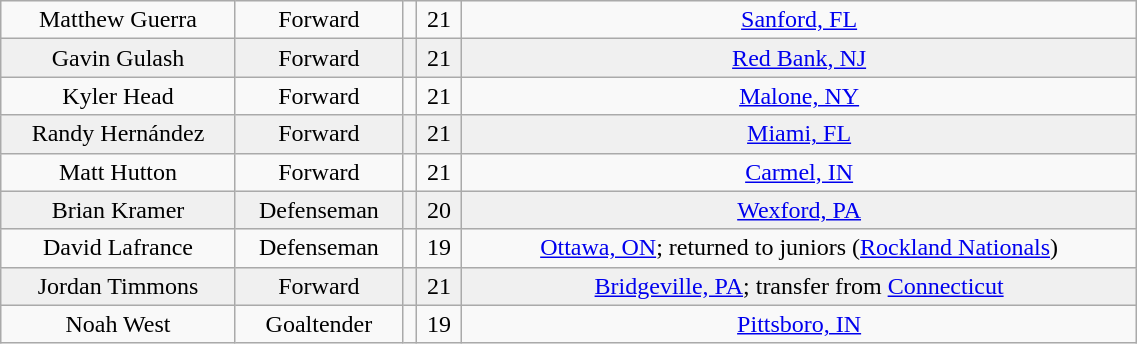<table class="wikitable" width="60%">
<tr align="center" bgcolor="">
<td>Matthew Guerra</td>
<td>Forward</td>
<td></td>
<td>21</td>
<td><a href='#'>Sanford, FL</a></td>
</tr>
<tr align="center" bgcolor="f0f0f0">
<td>Gavin Gulash</td>
<td>Forward</td>
<td></td>
<td>21</td>
<td><a href='#'>Red Bank, NJ</a></td>
</tr>
<tr align="center" bgcolor="">
<td>Kyler Head</td>
<td>Forward</td>
<td></td>
<td>21</td>
<td><a href='#'>Malone, NY</a></td>
</tr>
<tr align="center" bgcolor="f0f0f0">
<td>Randy Hernández</td>
<td>Forward</td>
<td></td>
<td>21</td>
<td><a href='#'>Miami, FL</a></td>
</tr>
<tr align="center" bgcolor="">
<td>Matt Hutton</td>
<td>Forward</td>
<td></td>
<td>21</td>
<td><a href='#'>Carmel, IN</a></td>
</tr>
<tr align="center" bgcolor="f0f0f0">
<td>Brian Kramer</td>
<td>Defenseman</td>
<td></td>
<td>20</td>
<td><a href='#'>Wexford, PA</a></td>
</tr>
<tr align="center" bgcolor="">
<td>David Lafrance</td>
<td>Defenseman</td>
<td></td>
<td>19</td>
<td><a href='#'>Ottawa, ON</a>; returned to juniors (<a href='#'>Rockland Nationals</a>)</td>
</tr>
<tr align="center" bgcolor="f0f0f0">
<td>Jordan Timmons</td>
<td>Forward</td>
<td></td>
<td>21</td>
<td><a href='#'>Bridgeville, PA</a>; transfer from <a href='#'>Connecticut</a></td>
</tr>
<tr align="center" bgcolor="">
<td>Noah West</td>
<td>Goaltender</td>
<td></td>
<td>19</td>
<td><a href='#'>Pittsboro, IN</a></td>
</tr>
</table>
